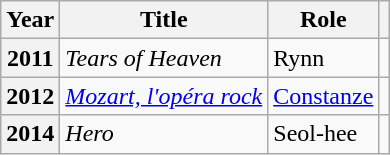<table class="wikitable plainrowheaders">
<tr>
<th scope="col">Year</th>
<th scope="col">Title</th>
<th scope="col">Role</th>
<th scope="col" class="unsortable"></th>
</tr>
<tr>
<th scope="row">2011</th>
<td><em>Tears of Heaven</em></td>
<td>Rynn</td>
<td style="text-align:center"></td>
</tr>
<tr>
<th scope="row">2012</th>
<td><em><a href='#'>Mozart, l'opéra rock</a></em></td>
<td><a href='#'>Constanze</a></td>
<td style="text-align:center"></td>
</tr>
<tr>
<th scope="row">2014</th>
<td><em>Hero</em></td>
<td>Seol-hee</td>
<td style="text-align:center"></td>
</tr>
</table>
